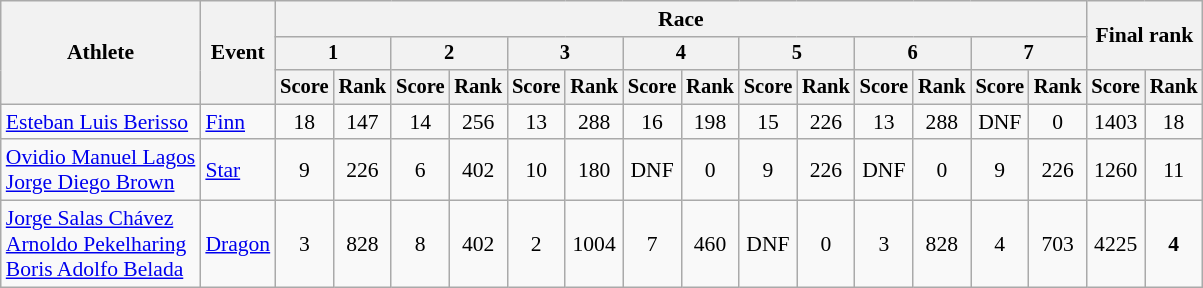<table class="wikitable" style="font-size:90%">
<tr>
<th rowspan="3">Athlete</th>
<th rowspan="3">Event</th>
<th colspan="14">Race</th>
<th rowspan=2 colspan="2">Final rank</th>
</tr>
<tr style="font-size:95%">
<th colspan="2">1</th>
<th colspan="2">2</th>
<th colspan="2">3</th>
<th colspan="2">4</th>
<th colspan="2">5</th>
<th colspan="2">6</th>
<th colspan="2">7</th>
</tr>
<tr style="font-size:95%">
<th>Score</th>
<th>Rank</th>
<th>Score</th>
<th>Rank</th>
<th>Score</th>
<th>Rank</th>
<th>Score</th>
<th>Rank</th>
<th>Score</th>
<th>Rank</th>
<th>Score</th>
<th>Rank</th>
<th>Score</th>
<th>Rank</th>
<th>Score</th>
<th>Rank</th>
</tr>
<tr align=center>
<td align=left><a href='#'>Esteban Luis Berisso</a></td>
<td align=left><a href='#'>Finn</a></td>
<td>18</td>
<td>147</td>
<td>14</td>
<td>256</td>
<td>13</td>
<td>288</td>
<td>16</td>
<td>198</td>
<td>15</td>
<td>226</td>
<td>13</td>
<td>288</td>
<td>DNF</td>
<td>0</td>
<td>1403</td>
<td>18</td>
</tr>
<tr align=center>
<td align=left><a href='#'>Ovidio Manuel Lagos</a><br><a href='#'>Jorge Diego Brown</a></td>
<td align=left><a href='#'>Star</a></td>
<td>9</td>
<td>226</td>
<td>6</td>
<td>402</td>
<td>10</td>
<td>180</td>
<td>DNF</td>
<td>0</td>
<td>9</td>
<td>226</td>
<td>DNF</td>
<td>0</td>
<td>9</td>
<td>226</td>
<td>1260</td>
<td>11</td>
</tr>
<tr align=center>
<td align=left><a href='#'>Jorge Salas Chávez</a><br><a href='#'>Arnoldo Pekelharing</a><br><a href='#'>Boris Adolfo Belada</a></td>
<td align=left><a href='#'>Dragon</a></td>
<td>3</td>
<td>828</td>
<td>8</td>
<td>402</td>
<td>2</td>
<td>1004</td>
<td>7</td>
<td>460</td>
<td>DNF</td>
<td>0</td>
<td>3</td>
<td>828</td>
<td>4</td>
<td>703</td>
<td>4225</td>
<td><strong>4</strong></td>
</tr>
</table>
